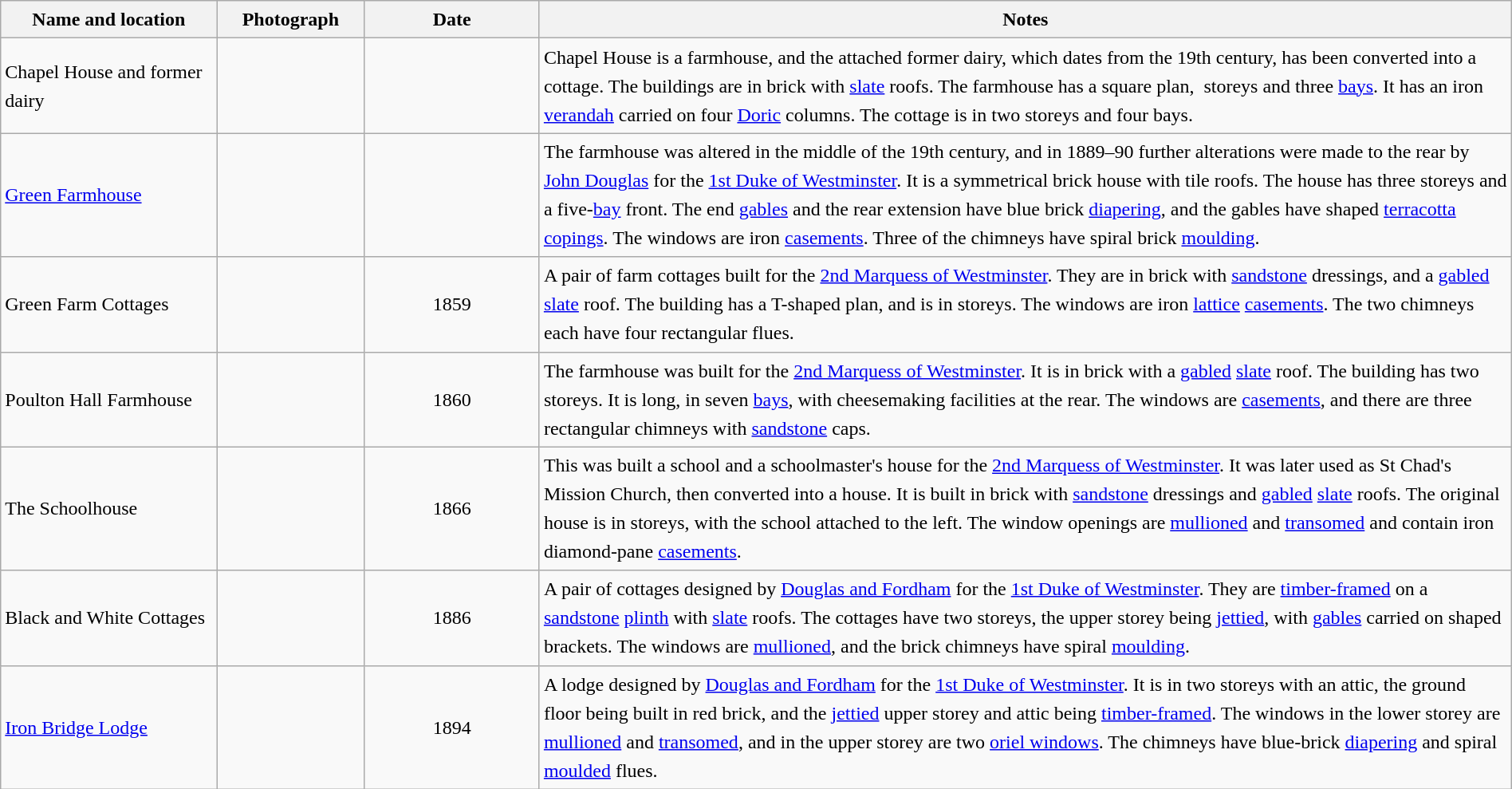<table class="wikitable sortable plainrowheaders" style="width:100%;border:0px;text-align:left;line-height:150%;">
<tr>
<th scope="col"  style="width:150px">Name and location</th>
<th scope="col"  style="width:100px" class="unsortable">Photograph</th>
<th scope="col"  style="width:120px">Date</th>
<th scope="col"  style="width:700px" class="unsortable">Notes</th>
</tr>
<tr>
<td>Chapel House and former dairy<br><small></small></td>
<td></td>
<td align="center"></td>
<td>Chapel House is a farmhouse, and the attached former dairy, which dates from the 19th century, has been converted into a cottage.  The buildings are in brick with <a href='#'>slate</a> roofs.  The farmhouse has a square plan,  storeys and three <a href='#'>bays</a>.  It has an iron <a href='#'>verandah</a> carried on four <a href='#'>Doric</a> columns.  The cottage is in two storeys and four bays.</td>
</tr>
<tr>
<td><a href='#'>Green Farmhouse</a><br><small></small></td>
<td></td>
<td align="center"></td>
<td>The farmhouse was altered in the middle of the 19th century, and in 1889–90 further alterations were made to the rear by <a href='#'>John Douglas</a> for the <a href='#'>1st Duke of Westminster</a>.  It is a symmetrical brick house with tile roofs.  The house has three storeys and a five-<a href='#'>bay</a> front.  The end <a href='#'>gables</a> and the rear extension have blue brick <a href='#'>diapering</a>, and the gables have shaped <a href='#'>terracotta</a> <a href='#'>copings</a>.  The windows are iron <a href='#'>casements</a>.  Three of the chimneys have spiral brick <a href='#'>moulding</a>.</td>
</tr>
<tr>
<td>Green Farm Cottages<br><small></small></td>
<td></td>
<td align="center">1859</td>
<td>A pair of farm cottages built for the <a href='#'>2nd Marquess of Westminster</a>.  They are in brick with <a href='#'>sandstone</a> dressings, and a <a href='#'>gabled</a> <a href='#'>slate</a> roof.  The building has a T-shaped plan, and is in  storeys.  The windows are iron <a href='#'>lattice</a> <a href='#'>casements</a>.  The two chimneys each have four rectangular flues.</td>
</tr>
<tr>
<td>Poulton Hall Farmhouse<br><small></small></td>
<td></td>
<td align="center">1860</td>
<td>The farmhouse was built for the <a href='#'>2nd Marquess of Westminster</a>.  It is in brick with a <a href='#'>gabled</a> <a href='#'>slate</a> roof.  The building has two storeys.  It is long, in seven <a href='#'>bays</a>, with cheesemaking facilities at the rear.  The windows are <a href='#'>casements</a>, and there are three rectangular chimneys with <a href='#'>sandstone</a> caps.</td>
</tr>
<tr>
<td>The Schoolhouse<br><small></small></td>
<td></td>
<td align="center">1866</td>
<td>This was built a school and a schoolmaster's house for the <a href='#'>2nd Marquess of Westminster</a>. It was later used as St Chad's Mission Church, then converted into a house.  It is built in brick with <a href='#'>sandstone</a> dressings and <a href='#'>gabled</a> <a href='#'>slate</a> roofs.  The original house is in  storeys, with the school attached to the left.  The window openings are <a href='#'>mullioned</a> and <a href='#'>transomed</a> and contain iron diamond-pane <a href='#'>casements</a>.</td>
</tr>
<tr>
<td>Black and White Cottages<br><small></small></td>
<td></td>
<td align="center">1886</td>
<td>A pair of cottages designed by <a href='#'>Douglas and Fordham</a> for the <a href='#'>1st Duke of Westminster</a>.  They are <a href='#'>timber-framed</a> on a <a href='#'>sandstone</a> <a href='#'>plinth</a> with <a href='#'>slate</a> roofs.  The cottages have two storeys, the upper storey being <a href='#'>jettied</a>, with <a href='#'>gables</a> carried on shaped brackets.  The windows are <a href='#'>mullioned</a>, and the brick chimneys have spiral <a href='#'>moulding</a>.</td>
</tr>
<tr>
<td><a href='#'>Iron Bridge Lodge</a><br><small></small></td>
<td></td>
<td align="center">1894</td>
<td>A lodge designed by <a href='#'>Douglas and Fordham</a> for the <a href='#'>1st Duke of Westminster</a>.  It is in two storeys with an attic, the ground floor being built in red brick, and the <a href='#'>jettied</a> upper storey and attic  being <a href='#'>timber-framed</a>.  The windows in the lower storey are <a href='#'>mullioned</a> and <a href='#'>transomed</a>, and in the upper storey are two <a href='#'>oriel windows</a>.  The chimneys have blue-brick <a href='#'>diapering</a> and spiral <a href='#'>moulded</a> flues.</td>
</tr>
<tr>
</tr>
</table>
